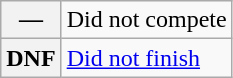<table class="wikitable">
<tr>
<th scope="row">—</th>
<td>Did not compete</td>
</tr>
<tr>
<th scope="row">DNF</th>
<td><a href='#'>Did not finish</a></td>
</tr>
</table>
